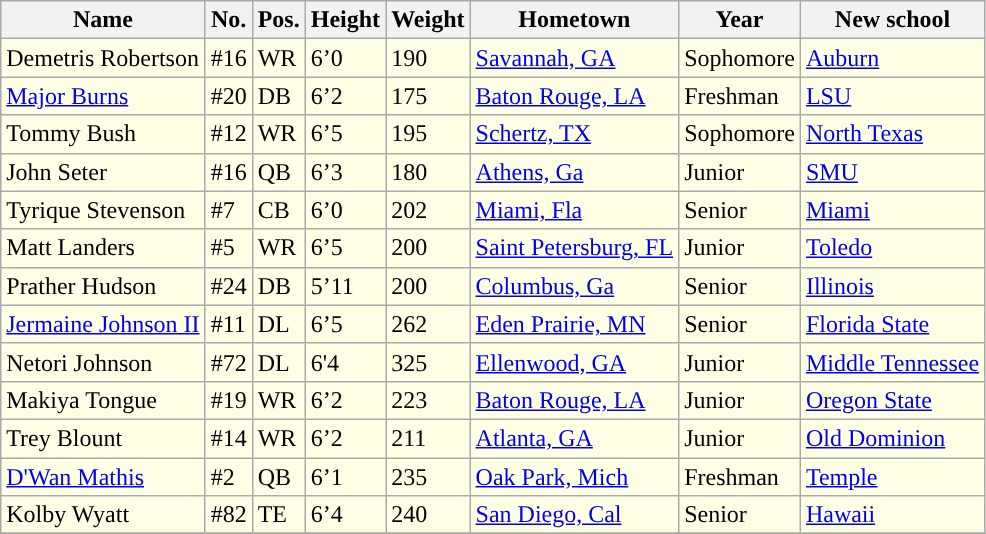<table class="wikitable sortable">
<tr>
<th>Name</th>
<th>No.</th>
<th>Pos.</th>
<th>Height</th>
<th>Weight</th>
<th>Hometown</th>
<th>Year</th>
<th class="unsortable">New school</th>
</tr>
<tr style="background:#FFFFE6;">
<td>Demetris Robertson</td>
<td>#16</td>
<td>WR</td>
<td>6’0</td>
<td>190</td>
<td><a href='#'>Savannah, GA</a></td>
<td>Sophomore</td>
<td><a href='#'>Auburn</a></td>
</tr>
<tr style="background:#FFFFE6;">
<td><a href='#'>Major Burns</a></td>
<td>#20</td>
<td>DB</td>
<td>6’2</td>
<td>175</td>
<td><a href='#'>Baton Rouge, LA</a></td>
<td>Freshman</td>
<td><a href='#'>LSU</a></td>
</tr>
<tr style="background:#FFFFE6;">
<td>Tommy Bush</td>
<td>#12</td>
<td>WR</td>
<td>6’5</td>
<td>195</td>
<td><a href='#'>Schertz, TX</a></td>
<td> Sophomore</td>
<td><a href='#'>North Texas</a></td>
</tr>
<tr style="background:#FFFFE6;">
<td>John Seter</td>
<td>#16</td>
<td>QB</td>
<td>6’3</td>
<td>180</td>
<td><a href='#'>Athens, Ga</a></td>
<td>Junior</td>
<td><a href='#'>SMU</a></td>
</tr>
<tr style="background:#FFFFE6;">
<td>Tyrique Stevenson</td>
<td>#7</td>
<td>CB</td>
<td>6’0</td>
<td>202</td>
<td><a href='#'>Miami, Fla</a></td>
<td>Senior</td>
<td><a href='#'>Miami</a></td>
</tr>
<tr style="background:#FFFFE6;">
<td>Matt Landers</td>
<td>#5</td>
<td>WR</td>
<td>6’5</td>
<td>200</td>
<td><a href='#'>Saint Petersburg, FL</a></td>
<td>Junior</td>
<td><a href='#'>Toledo</a></td>
</tr>
<tr style="background:#FFFFE6;">
<td>Prather Hudson</td>
<td>#24</td>
<td>DB</td>
<td>5’11</td>
<td>200</td>
<td><a href='#'>Columbus, Ga</a></td>
<td>Senior</td>
<td><a href='#'>Illinois</a></td>
</tr>
<tr style="background:#FFFFE6;">
<td><a href='#'>Jermaine Johnson II</a></td>
<td>#11</td>
<td>DL</td>
<td>6’5</td>
<td>262</td>
<td><a href='#'>Eden Prairie, MN</a></td>
<td> Senior</td>
<td><a href='#'>Florida State</a></td>
</tr>
<tr style="background:#FFFFE6;">
<td>Netori Johnson</td>
<td>#72</td>
<td>DL</td>
<td>6'4</td>
<td>325</td>
<td><a href='#'>Ellenwood, GA</a></td>
<td> Junior</td>
<td><a href='#'>Middle Tennessee</a></td>
</tr>
<tr style="background:#FFFFE6;">
<td>Makiya Tongue</td>
<td>#19</td>
<td>WR</td>
<td>6’2</td>
<td>223</td>
<td><a href='#'>Baton Rouge, LA</a></td>
<td>Junior</td>
<td><a href='#'>Oregon State</a></td>
</tr>
<tr style="background:#FFFFE6;">
<td>Trey Blount</td>
<td>#14</td>
<td>WR</td>
<td>6’2</td>
<td>211</td>
<td><a href='#'>Atlanta, GA</a></td>
<td>Junior</td>
<td><a href='#'>Old Dominion</a></td>
</tr>
<tr style="background:#FFFFE6;">
<td><a href='#'>D'Wan Mathis</a></td>
<td>#2</td>
<td>QB</td>
<td>6’1</td>
<td>235</td>
<td><a href='#'>Oak Park, Mich</a></td>
<td> Freshman</td>
<td><a href='#'>Temple</a></td>
</tr>
<tr style="background:#FFFFE6;">
<td>Kolby Wyatt</td>
<td>#82</td>
<td>TE</td>
<td>6’4</td>
<td>240</td>
<td><a href='#'>San Diego, Cal</a></td>
<td>Senior</td>
<td><a href='#'>Hawaii</a></td>
</tr>
<tr>
</tr>
</table>
